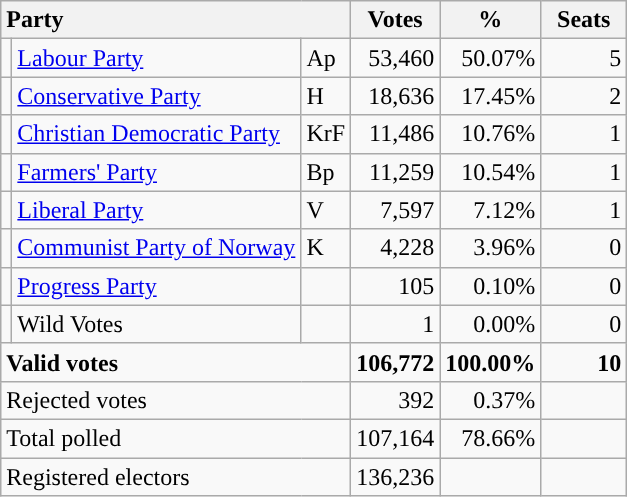<table class="wikitable" border="1" style="text-align:right;">
<tr>
<th style="text-align:left;" colspan=3>Party</th>
<th align=center width="50">Votes</th>
<th align=center width="50">%</th>
<th align=center width="50">Seats</th>
</tr>
<tr>
<td style="color:inherit;background:"></td>
<td align=left><a href='#'>Labour Party</a></td>
<td align=left>Ap</td>
<td>53,460</td>
<td>50.07%</td>
<td>5</td>
</tr>
<tr>
<td style="color:inherit;background:"></td>
<td align=left><a href='#'>Conservative Party</a></td>
<td align=left>H</td>
<td>18,636</td>
<td>17.45%</td>
<td>2</td>
</tr>
<tr>
<td style="color:inherit;background:"></td>
<td align=left><a href='#'>Christian Democratic Party</a></td>
<td align=left>KrF</td>
<td>11,486</td>
<td>10.76%</td>
<td>1</td>
</tr>
<tr>
<td style="color:inherit;background:"></td>
<td align=left><a href='#'>Farmers' Party</a></td>
<td align=left>Bp</td>
<td>11,259</td>
<td>10.54%</td>
<td>1</td>
</tr>
<tr>
<td style="color:inherit;background:"></td>
<td align=left><a href='#'>Liberal Party</a></td>
<td align=left>V</td>
<td>7,597</td>
<td>7.12%</td>
<td>1</td>
</tr>
<tr>
<td style="color:inherit;background:"></td>
<td align=left><a href='#'>Communist Party of Norway</a></td>
<td align=left>K</td>
<td>4,228</td>
<td>3.96%</td>
<td>0</td>
</tr>
<tr>
<td></td>
<td align=left><a href='#'>Progress Party</a></td>
<td align=left></td>
<td>105</td>
<td>0.10%</td>
<td>0</td>
</tr>
<tr>
<td></td>
<td align=left>Wild Votes</td>
<td align=left></td>
<td>1</td>
<td>0.00%</td>
<td>0</td>
</tr>
<tr style="font-weight:bold">
<td align=left colspan=3>Valid votes</td>
<td>106,772</td>
<td>100.00%</td>
<td>10</td>
</tr>
<tr>
<td align=left colspan=3>Rejected votes</td>
<td>392</td>
<td>0.37%</td>
<td></td>
</tr>
<tr>
<td align=left colspan=3>Total polled</td>
<td>107,164</td>
<td>78.66%</td>
<td></td>
</tr>
<tr>
<td align=left colspan=3>Registered electors</td>
<td>136,236</td>
<td></td>
<td></td>
</tr>
</table>
